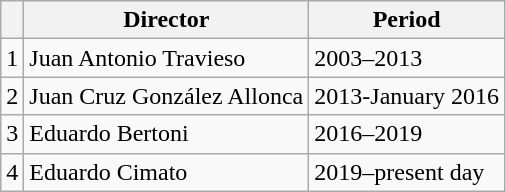<table class="wikitable">
<tr>
<th></th>
<th>Director</th>
<th>Period</th>
</tr>
<tr>
<td>1</td>
<td>Juan Antonio Travieso</td>
<td>2003–2013</td>
</tr>
<tr>
<td>2</td>
<td>Juan Cruz González Allonca</td>
<td>2013-January 2016</td>
</tr>
<tr>
<td>3</td>
<td>Eduardo Bertoni</td>
<td>2016–2019</td>
</tr>
<tr>
<td>4</td>
<td>Eduardo Cimato</td>
<td>2019–present day</td>
</tr>
</table>
